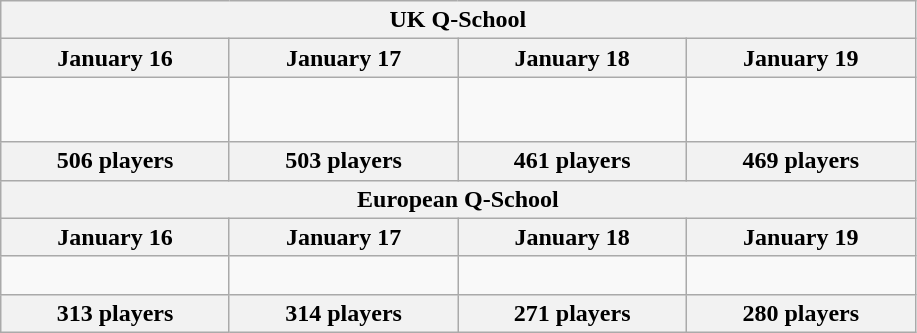<table class="wikitable">
<tr>
<th colspan=4><strong>UK Q-School</strong></th>
</tr>
<tr>
<th width=145px>January 16</th>
<th width=145px>January 17</th>
<th width=145px>January 18</th>
<th width=145px>January 19</th>
</tr>
<tr>
<td><br><br> 
</td>
<td><br><br> 
</td>
<td><br><br> 
</td>
<td><br><br> 
</td>
</tr>
<tr>
<th>506 players</th>
<th>503 players</th>
<th>461 players</th>
<th>469 players</th>
</tr>
<tr>
<th colspan=4><strong>European Q-School</strong></th>
</tr>
<tr>
<th width=145px>January 16</th>
<th width=145px>January 17</th>
<th width=145px>January 18</th>
<th width=145px>January 19</th>
</tr>
<tr>
<td><br></td>
<td><br></td>
<td><br></td>
<td><br></td>
</tr>
<tr>
<th>313 players</th>
<th>314 players</th>
<th>271 players</th>
<th>280 players</th>
</tr>
</table>
